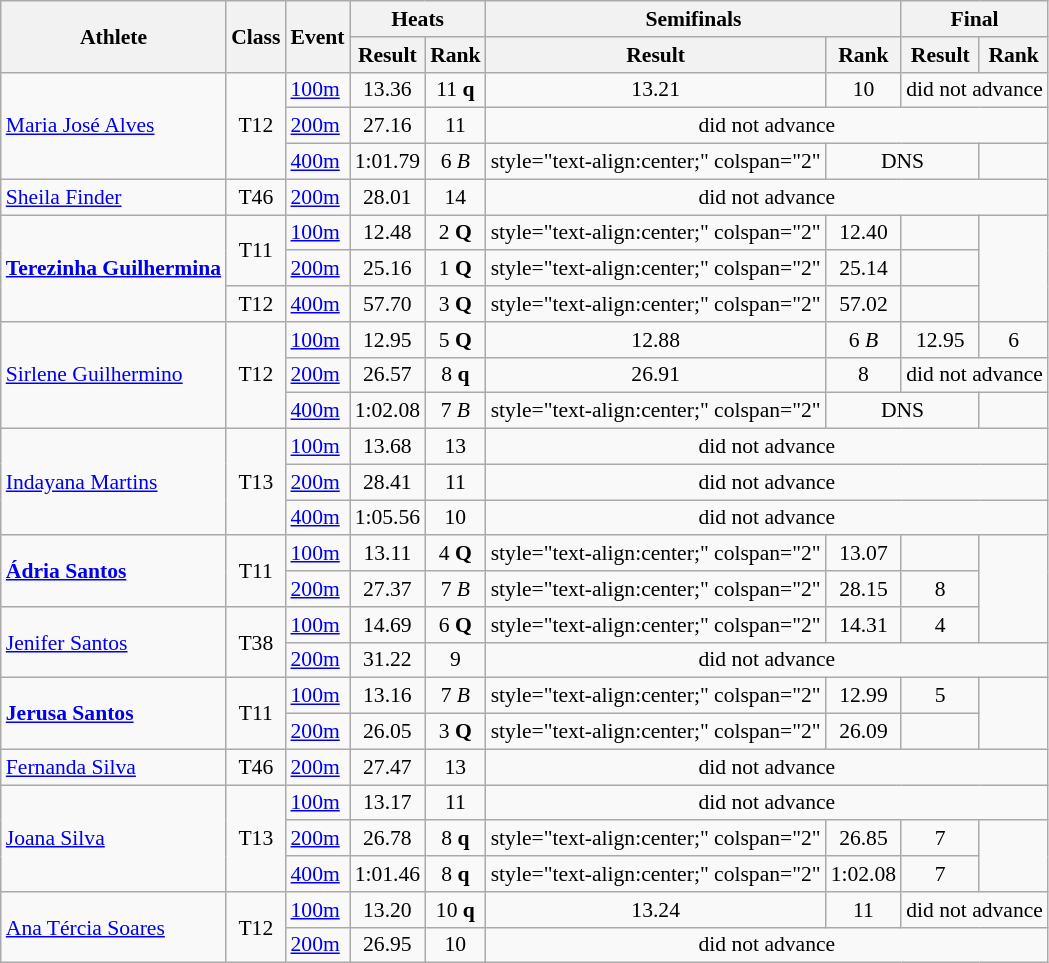<table class=wikitable style="font-size:90%">
<tr>
<th rowspan="2">Athlete</th>
<th rowspan="2">Class</th>
<th rowspan="2">Event</th>
<th colspan="2">Heats</th>
<th colspan="2">Semifinals</th>
<th colspan="2">Final</th>
</tr>
<tr>
<th>Result</th>
<th>Rank</th>
<th>Result</th>
<th>Rank</th>
<th>Result</th>
<th>Rank</th>
</tr>
<tr>
<td rowspan="3"><a href='#'>Maria José Alves</a></td>
<td rowspan="3" style="text-align:center;">T12</td>
<td><a href='#'>100m</a></td>
<td style="text-align:center;">13.36</td>
<td style="text-align:center;">11 <strong>q</strong></td>
<td style="text-align:center;">13.21</td>
<td style="text-align:center;">10</td>
<td style="text-align:center;" colspan="2">did not advance</td>
</tr>
<tr>
<td><a href='#'>200m</a></td>
<td style="text-align:center;">27.16</td>
<td style="text-align:center;">11</td>
<td style="text-align:center;" colspan="4">did not advance</td>
</tr>
<tr>
<td><a href='#'>400m</a></td>
<td style="text-align:center;">1:01.79</td>
<td style="text-align:center;">6 <em>B</em></td>
<td>style="text-align:center;" colspan="2" </td>
<td style="text-align:center;" colspan="2">DNS</td>
</tr>
<tr>
<td><a href='#'>Sheila Finder</a></td>
<td style="text-align:center;">T46</td>
<td><a href='#'>200m</a></td>
<td style="text-align:center;">28.01</td>
<td style="text-align:center;">14</td>
<td style="text-align:center;" colspan="4">did not advance</td>
</tr>
<tr>
<td rowspan="3"><strong><a href='#'>Terezinha Guilhermina</a></strong></td>
<td rowspan="2" style="text-align:center;">T11</td>
<td><a href='#'>100m</a></td>
<td style="text-align:center;">12.48</td>
<td style="text-align:center;">2 <strong>Q</strong></td>
<td>style="text-align:center;" colspan="2" </td>
<td style="text-align:center;">12.40</td>
<td style="text-align:center;"></td>
</tr>
<tr>
<td><a href='#'>200m</a></td>
<td style="text-align:center;">25.16</td>
<td style="text-align:center;">1 <strong>Q</strong></td>
<td>style="text-align:center;" colspan="2" </td>
<td style="text-align:center;">25.14</td>
<td style="text-align:center;"></td>
</tr>
<tr>
<td style="text-align:center;">T12</td>
<td><a href='#'>400m</a></td>
<td style="text-align:center;">57.70</td>
<td style="text-align:center;">3 <strong>Q</strong></td>
<td>style="text-align:center;" colspan="2" </td>
<td style="text-align:center;">57.02</td>
<td style="text-align:center;"></td>
</tr>
<tr>
<td rowspan="3"><a href='#'>Sirlene Guilhermino</a></td>
<td rowspan="3" style="text-align:center;">T12</td>
<td><a href='#'>100m</a></td>
<td style="text-align:center;">12.95</td>
<td style="text-align:center;">5 <strong>Q</strong></td>
<td style="text-align:center;">12.88</td>
<td style="text-align:center;">6 <em>B</em></td>
<td style="text-align:center;">12.95</td>
<td style="text-align:center;">6</td>
</tr>
<tr>
<td><a href='#'>200m</a></td>
<td style="text-align:center;">26.57</td>
<td style="text-align:center;">8 <strong>q</strong></td>
<td style="text-align:center;">26.91</td>
<td style="text-align:center;">8</td>
<td style="text-align:center;" colspan="2">did not advance</td>
</tr>
<tr>
<td><a href='#'>400m</a></td>
<td style="text-align:center;">1:02.08</td>
<td style="text-align:center;">7 <em>B</em></td>
<td>style="text-align:center;" colspan="2" </td>
<td style="text-align:center;" colspan="2">DNS</td>
</tr>
<tr>
<td rowspan="3"><a href='#'>Indayana Martins</a></td>
<td rowspan="3" style="text-align:center;">T13</td>
<td><a href='#'>100m</a></td>
<td style="text-align:center;">13.68</td>
<td style="text-align:center;">13</td>
<td style="text-align:center;" colspan="4">did not advance</td>
</tr>
<tr>
<td><a href='#'>200m</a></td>
<td style="text-align:center;">28.41</td>
<td style="text-align:center;">11</td>
<td style="text-align:center;" colspan="4">did not advance</td>
</tr>
<tr>
<td><a href='#'>400m</a></td>
<td style="text-align:center;">1:05.56</td>
<td style="text-align:center;">10</td>
<td style="text-align:center;" colspan="4">did not advance</td>
</tr>
<tr>
<td rowspan="2"><strong><a href='#'>Ádria Santos</a></strong></td>
<td rowspan="2" style="text-align:center;">T11</td>
<td><a href='#'>100m</a></td>
<td style="text-align:center;">13.11</td>
<td style="text-align:center;">4 <strong>Q</strong></td>
<td>style="text-align:center;" colspan="2" </td>
<td style="text-align:center;">13.07</td>
<td style="text-align:center;"></td>
</tr>
<tr>
<td><a href='#'>200m</a></td>
<td style="text-align:center;">27.37</td>
<td style="text-align:center;">7 <em>B</em></td>
<td>style="text-align:center;" colspan="2" </td>
<td style="text-align:center;">28.15</td>
<td style="text-align:center;">8</td>
</tr>
<tr>
<td rowspan="2"><a href='#'>Jenifer Santos</a></td>
<td rowspan="2" style="text-align:center;">T38</td>
<td><a href='#'>100m</a></td>
<td style="text-align:center;">14.69</td>
<td style="text-align:center;">6 <strong>Q</strong></td>
<td>style="text-align:center;" colspan="2" </td>
<td style="text-align:center;">14.31</td>
<td style="text-align:center;">4</td>
</tr>
<tr>
<td><a href='#'>200m</a></td>
<td style="text-align:center;">31.22</td>
<td style="text-align:center;">9</td>
<td style="text-align:center;" colspan="4">did not advance</td>
</tr>
<tr>
<td rowspan="2"><strong><a href='#'>Jerusa Santos</a></strong></td>
<td rowspan="2" style="text-align:center;">T11</td>
<td><a href='#'>100m</a></td>
<td style="text-align:center;">13.16</td>
<td style="text-align:center;">7 <em>B</em></td>
<td>style="text-align:center;" colspan="2" </td>
<td style="text-align:center;">12.99</td>
<td style="text-align:center;">5</td>
</tr>
<tr>
<td><a href='#'>200m</a></td>
<td style="text-align:center;">26.05</td>
<td style="text-align:center;">3 <strong>Q</strong></td>
<td>style="text-align:center;" colspan="2" </td>
<td style="text-align:center;">26.09</td>
<td style="text-align:center;"></td>
</tr>
<tr>
<td><a href='#'>Fernanda Silva</a></td>
<td style="text-align:center;">T46</td>
<td><a href='#'>200m</a></td>
<td style="text-align:center;">27.47</td>
<td style="text-align:center;">13</td>
<td style="text-align:center;" colspan="4">did not advance</td>
</tr>
<tr>
<td rowspan="3"><a href='#'>Joana Silva</a></td>
<td rowspan="3" style="text-align:center;">T13</td>
<td><a href='#'>100m</a></td>
<td style="text-align:center;">13.17</td>
<td style="text-align:center;">11</td>
<td style="text-align:center;" colspan="4">did not advance</td>
</tr>
<tr>
<td><a href='#'>200m</a></td>
<td style="text-align:center;">26.78</td>
<td style="text-align:center;">8 <strong>q</strong></td>
<td>style="text-align:center;" colspan="2" </td>
<td style="text-align:center;">26.85</td>
<td style="text-align:center;">7</td>
</tr>
<tr>
<td><a href='#'>400m</a></td>
<td style="text-align:center;">1:01.46</td>
<td style="text-align:center;">8 <strong>q</strong></td>
<td>style="text-align:center;" colspan="2" </td>
<td style="text-align:center;">1:02.08</td>
<td style="text-align:center;">7</td>
</tr>
<tr>
<td rowspan="2"><a href='#'>Ana Tércia Soares</a></td>
<td rowspan="2" style="text-align:center;">T12</td>
<td><a href='#'>100m</a></td>
<td style="text-align:center;">13.20</td>
<td style="text-align:center;">10 <strong>q</strong></td>
<td style="text-align:center;">13.24</td>
<td style="text-align:center;">11</td>
<td style="text-align:center;" colspan="2">did not advance</td>
</tr>
<tr>
<td><a href='#'>200m</a></td>
<td style="text-align:center;">26.95</td>
<td style="text-align:center;">10</td>
<td style="text-align:center;" colspan="4">did not advance</td>
</tr>
</table>
